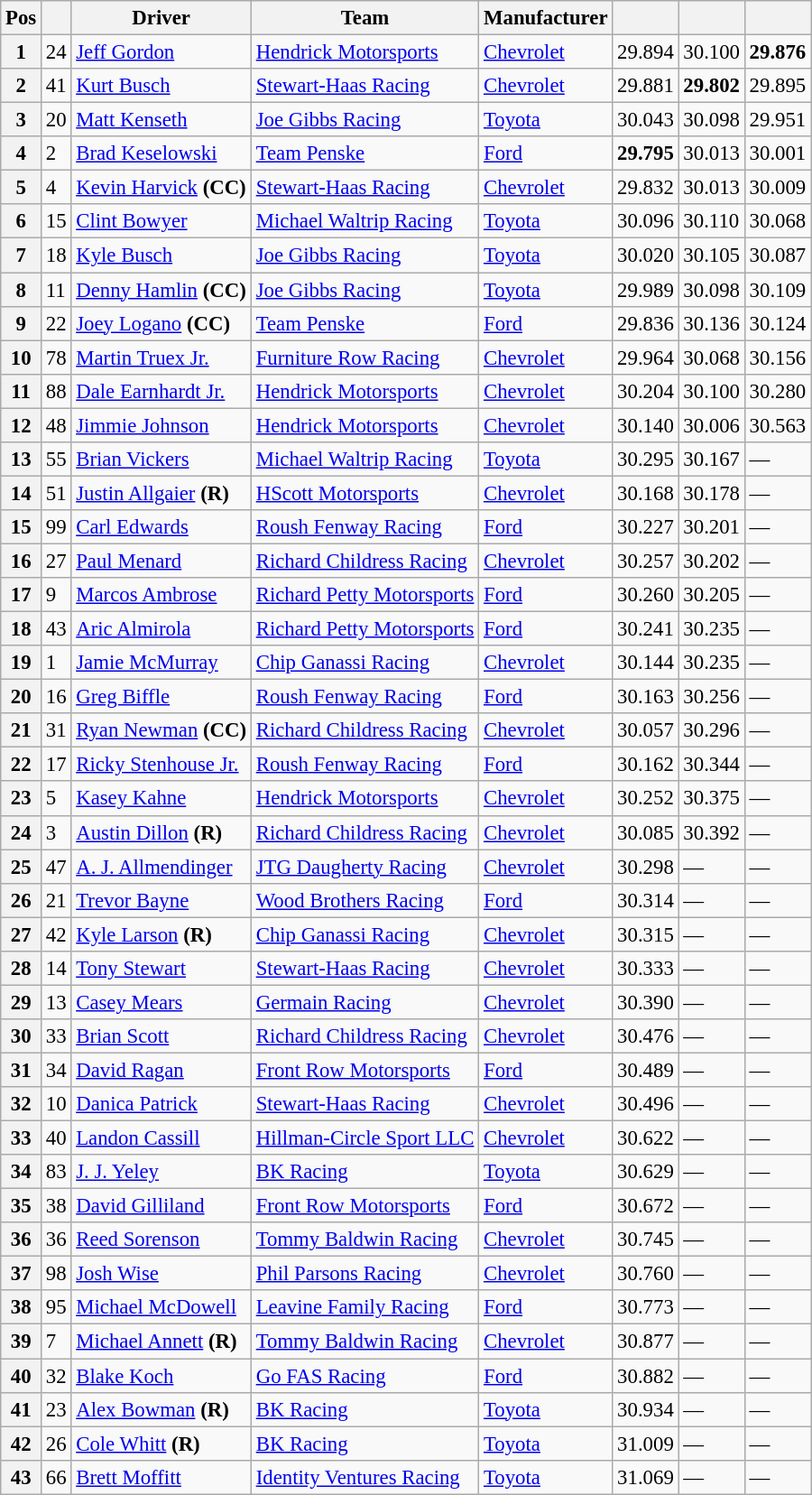<table class="wikitable" style="font-size:95%">
<tr>
<th>Pos</th>
<th></th>
<th>Driver</th>
<th>Team</th>
<th>Manufacturer</th>
<th></th>
<th></th>
<th></th>
</tr>
<tr>
<th>1</th>
<td>24</td>
<td><a href='#'>Jeff Gordon</a></td>
<td><a href='#'>Hendrick Motorsports</a></td>
<td><a href='#'>Chevrolet</a></td>
<td>29.894</td>
<td>30.100</td>
<td><strong>29.876</strong></td>
</tr>
<tr>
<th>2</th>
<td>41</td>
<td><a href='#'>Kurt Busch</a></td>
<td><a href='#'>Stewart-Haas Racing</a></td>
<td><a href='#'>Chevrolet</a></td>
<td>29.881</td>
<td><strong>29.802</strong></td>
<td>29.895</td>
</tr>
<tr>
<th>3</th>
<td>20</td>
<td><a href='#'>Matt Kenseth</a></td>
<td><a href='#'>Joe Gibbs Racing</a></td>
<td><a href='#'>Toyota</a></td>
<td>30.043</td>
<td>30.098</td>
<td>29.951</td>
</tr>
<tr>
<th>4</th>
<td>2</td>
<td><a href='#'>Brad Keselowski</a></td>
<td><a href='#'>Team Penske</a></td>
<td><a href='#'>Ford</a></td>
<td><strong>29.795</strong></td>
<td>30.013</td>
<td>30.001</td>
</tr>
<tr>
<th>5</th>
<td>4</td>
<td><a href='#'>Kevin Harvick</a> <strong>(CC)</strong></td>
<td><a href='#'>Stewart-Haas Racing</a></td>
<td><a href='#'>Chevrolet</a></td>
<td>29.832</td>
<td>30.013</td>
<td>30.009</td>
</tr>
<tr>
<th>6</th>
<td>15</td>
<td><a href='#'>Clint Bowyer</a></td>
<td><a href='#'>Michael Waltrip Racing</a></td>
<td><a href='#'>Toyota</a></td>
<td>30.096</td>
<td>30.110</td>
<td>30.068</td>
</tr>
<tr>
<th>7</th>
<td>18</td>
<td><a href='#'>Kyle Busch</a></td>
<td><a href='#'>Joe Gibbs Racing</a></td>
<td><a href='#'>Toyota</a></td>
<td>30.020</td>
<td>30.105</td>
<td>30.087</td>
</tr>
<tr>
<th>8</th>
<td>11</td>
<td><a href='#'>Denny Hamlin</a> <strong>(CC)</strong></td>
<td><a href='#'>Joe Gibbs Racing</a></td>
<td><a href='#'>Toyota</a></td>
<td>29.989</td>
<td>30.098</td>
<td>30.109</td>
</tr>
<tr>
<th>9</th>
<td>22</td>
<td><a href='#'>Joey Logano</a> <strong>(CC)</strong></td>
<td><a href='#'>Team Penske</a></td>
<td><a href='#'>Ford</a></td>
<td>29.836</td>
<td>30.136</td>
<td>30.124</td>
</tr>
<tr>
<th>10</th>
<td>78</td>
<td><a href='#'>Martin Truex Jr.</a></td>
<td><a href='#'>Furniture Row Racing</a></td>
<td><a href='#'>Chevrolet</a></td>
<td>29.964</td>
<td>30.068</td>
<td>30.156</td>
</tr>
<tr>
<th>11</th>
<td>88</td>
<td><a href='#'>Dale Earnhardt Jr.</a></td>
<td><a href='#'>Hendrick Motorsports</a></td>
<td><a href='#'>Chevrolet</a></td>
<td>30.204</td>
<td>30.100</td>
<td>30.280</td>
</tr>
<tr>
<th>12</th>
<td>48</td>
<td><a href='#'>Jimmie Johnson</a></td>
<td><a href='#'>Hendrick Motorsports</a></td>
<td><a href='#'>Chevrolet</a></td>
<td>30.140</td>
<td>30.006</td>
<td>30.563</td>
</tr>
<tr>
<th>13</th>
<td>55</td>
<td><a href='#'>Brian Vickers</a></td>
<td><a href='#'>Michael Waltrip Racing</a></td>
<td><a href='#'>Toyota</a></td>
<td>30.295</td>
<td>30.167</td>
<td>—</td>
</tr>
<tr>
<th>14</th>
<td>51</td>
<td><a href='#'>Justin Allgaier</a> <strong>(R)</strong></td>
<td><a href='#'>HScott Motorsports</a></td>
<td><a href='#'>Chevrolet</a></td>
<td>30.168</td>
<td>30.178</td>
<td>—</td>
</tr>
<tr>
<th>15</th>
<td>99</td>
<td><a href='#'>Carl Edwards</a></td>
<td><a href='#'>Roush Fenway Racing</a></td>
<td><a href='#'>Ford</a></td>
<td>30.227</td>
<td>30.201</td>
<td>—</td>
</tr>
<tr>
<th>16</th>
<td>27</td>
<td><a href='#'>Paul Menard</a></td>
<td><a href='#'>Richard Childress Racing</a></td>
<td><a href='#'>Chevrolet</a></td>
<td>30.257</td>
<td>30.202</td>
<td>—</td>
</tr>
<tr>
<th>17</th>
<td>9</td>
<td><a href='#'>Marcos Ambrose</a></td>
<td><a href='#'>Richard Petty Motorsports</a></td>
<td><a href='#'>Ford</a></td>
<td>30.260</td>
<td>30.205</td>
<td>—</td>
</tr>
<tr>
<th>18</th>
<td>43</td>
<td><a href='#'>Aric Almirola</a></td>
<td><a href='#'>Richard Petty Motorsports</a></td>
<td><a href='#'>Ford</a></td>
<td>30.241</td>
<td>30.235</td>
<td>—</td>
</tr>
<tr>
<th>19</th>
<td>1</td>
<td><a href='#'>Jamie McMurray</a></td>
<td><a href='#'>Chip Ganassi Racing</a></td>
<td><a href='#'>Chevrolet</a></td>
<td>30.144</td>
<td>30.235</td>
<td>—</td>
</tr>
<tr>
<th>20</th>
<td>16</td>
<td><a href='#'>Greg Biffle</a></td>
<td><a href='#'>Roush Fenway Racing</a></td>
<td><a href='#'>Ford</a></td>
<td>30.163</td>
<td>30.256</td>
<td>—</td>
</tr>
<tr>
<th>21</th>
<td>31</td>
<td><a href='#'>Ryan Newman</a> <strong>(CC)</strong></td>
<td><a href='#'>Richard Childress Racing</a></td>
<td><a href='#'>Chevrolet</a></td>
<td>30.057</td>
<td>30.296</td>
<td>—</td>
</tr>
<tr>
<th>22</th>
<td>17</td>
<td><a href='#'>Ricky Stenhouse Jr.</a></td>
<td><a href='#'>Roush Fenway Racing</a></td>
<td><a href='#'>Ford</a></td>
<td>30.162</td>
<td>30.344</td>
<td>—</td>
</tr>
<tr>
<th>23</th>
<td>5</td>
<td><a href='#'>Kasey Kahne</a></td>
<td><a href='#'>Hendrick Motorsports</a></td>
<td><a href='#'>Chevrolet</a></td>
<td>30.252</td>
<td>30.375</td>
<td>—</td>
</tr>
<tr>
<th>24</th>
<td>3</td>
<td><a href='#'>Austin Dillon</a> <strong>(R)</strong></td>
<td><a href='#'>Richard Childress Racing</a></td>
<td><a href='#'>Chevrolet</a></td>
<td>30.085</td>
<td>30.392</td>
<td>—</td>
</tr>
<tr>
<th>25</th>
<td>47</td>
<td><a href='#'>A. J. Allmendinger</a></td>
<td><a href='#'>JTG Daugherty Racing</a></td>
<td><a href='#'>Chevrolet</a></td>
<td>30.298</td>
<td>—</td>
<td>—</td>
</tr>
<tr>
<th>26</th>
<td>21</td>
<td><a href='#'>Trevor Bayne</a></td>
<td><a href='#'>Wood Brothers Racing</a></td>
<td><a href='#'>Ford</a></td>
<td>30.314</td>
<td>—</td>
<td>—</td>
</tr>
<tr>
<th>27</th>
<td>42</td>
<td><a href='#'>Kyle Larson</a> <strong>(R)</strong></td>
<td><a href='#'>Chip Ganassi Racing</a></td>
<td><a href='#'>Chevrolet</a></td>
<td>30.315</td>
<td>—</td>
<td>—</td>
</tr>
<tr>
<th>28</th>
<td>14</td>
<td><a href='#'>Tony Stewart</a></td>
<td><a href='#'>Stewart-Haas Racing</a></td>
<td><a href='#'>Chevrolet</a></td>
<td>30.333</td>
<td>—</td>
<td>—</td>
</tr>
<tr>
<th>29</th>
<td>13</td>
<td><a href='#'>Casey Mears</a></td>
<td><a href='#'>Germain Racing</a></td>
<td><a href='#'>Chevrolet</a></td>
<td>30.390</td>
<td>—</td>
<td>—</td>
</tr>
<tr>
<th>30</th>
<td>33</td>
<td><a href='#'>Brian Scott</a></td>
<td><a href='#'>Richard Childress Racing</a></td>
<td><a href='#'>Chevrolet</a></td>
<td>30.476</td>
<td>—</td>
<td>—</td>
</tr>
<tr>
<th>31</th>
<td>34</td>
<td><a href='#'>David Ragan</a></td>
<td><a href='#'>Front Row Motorsports</a></td>
<td><a href='#'>Ford</a></td>
<td>30.489</td>
<td>—</td>
<td>—</td>
</tr>
<tr>
<th>32</th>
<td>10</td>
<td><a href='#'>Danica Patrick</a></td>
<td><a href='#'>Stewart-Haas Racing</a></td>
<td><a href='#'>Chevrolet</a></td>
<td>30.496</td>
<td>—</td>
<td>—</td>
</tr>
<tr>
<th>33</th>
<td>40</td>
<td><a href='#'>Landon Cassill</a></td>
<td><a href='#'>Hillman-Circle Sport LLC</a></td>
<td><a href='#'>Chevrolet</a></td>
<td>30.622</td>
<td>—</td>
<td>—</td>
</tr>
<tr>
<th>34</th>
<td>83</td>
<td><a href='#'>J. J. Yeley</a></td>
<td><a href='#'>BK Racing</a></td>
<td><a href='#'>Toyota</a></td>
<td>30.629</td>
<td>—</td>
<td>—</td>
</tr>
<tr>
<th>35</th>
<td>38</td>
<td><a href='#'>David Gilliland</a></td>
<td><a href='#'>Front Row Motorsports</a></td>
<td><a href='#'>Ford</a></td>
<td>30.672</td>
<td>—</td>
<td>—</td>
</tr>
<tr>
<th>36</th>
<td>36</td>
<td><a href='#'>Reed Sorenson</a></td>
<td><a href='#'>Tommy Baldwin Racing</a></td>
<td><a href='#'>Chevrolet</a></td>
<td>30.745</td>
<td>—</td>
<td>—</td>
</tr>
<tr>
<th>37</th>
<td>98</td>
<td><a href='#'>Josh Wise</a></td>
<td><a href='#'>Phil Parsons Racing</a></td>
<td><a href='#'>Chevrolet</a></td>
<td>30.760</td>
<td>—</td>
<td>—</td>
</tr>
<tr>
<th>38</th>
<td>95</td>
<td><a href='#'>Michael McDowell</a></td>
<td><a href='#'>Leavine Family Racing</a></td>
<td><a href='#'>Ford</a></td>
<td>30.773</td>
<td>—</td>
<td>—</td>
</tr>
<tr>
<th>39</th>
<td>7</td>
<td><a href='#'>Michael Annett</a> <strong>(R)</strong></td>
<td><a href='#'>Tommy Baldwin Racing</a></td>
<td><a href='#'>Chevrolet</a></td>
<td>30.877</td>
<td>—</td>
<td>—</td>
</tr>
<tr>
<th>40</th>
<td>32</td>
<td><a href='#'>Blake Koch</a></td>
<td><a href='#'>Go FAS Racing</a></td>
<td><a href='#'>Ford</a></td>
<td>30.882</td>
<td>—</td>
<td>—</td>
</tr>
<tr>
<th>41</th>
<td>23</td>
<td><a href='#'>Alex Bowman</a> <strong>(R)</strong></td>
<td><a href='#'>BK Racing</a></td>
<td><a href='#'>Toyota</a></td>
<td>30.934</td>
<td>—</td>
<td>—</td>
</tr>
<tr>
<th>42</th>
<td>26</td>
<td><a href='#'>Cole Whitt</a> <strong>(R)</strong></td>
<td><a href='#'>BK Racing</a></td>
<td><a href='#'>Toyota</a></td>
<td>31.009</td>
<td>—</td>
<td>—</td>
</tr>
<tr>
<th>43</th>
<td>66</td>
<td><a href='#'>Brett Moffitt</a></td>
<td><a href='#'>Identity Ventures Racing</a></td>
<td><a href='#'>Toyota</a></td>
<td>31.069</td>
<td>—</td>
<td>—</td>
</tr>
</table>
